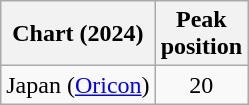<table class="wikitable sortable plainrowheaders">
<tr>
<th scope="col">Chart (2024)</th>
<th scope="col">Peak<br>position</th>
</tr>
<tr>
<td>Japan (<a href='#'>Oricon</a>)</td>
<td style="text-align:center;">20</td>
</tr>
</table>
